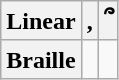<table class="wikitable" style="text-align:center">
<tr>
<th>Linear</th>
<th>,</th>
<th>՞</th>
</tr>
<tr>
<th>Braille</th>
<td></td>
<td></td>
</tr>
</table>
